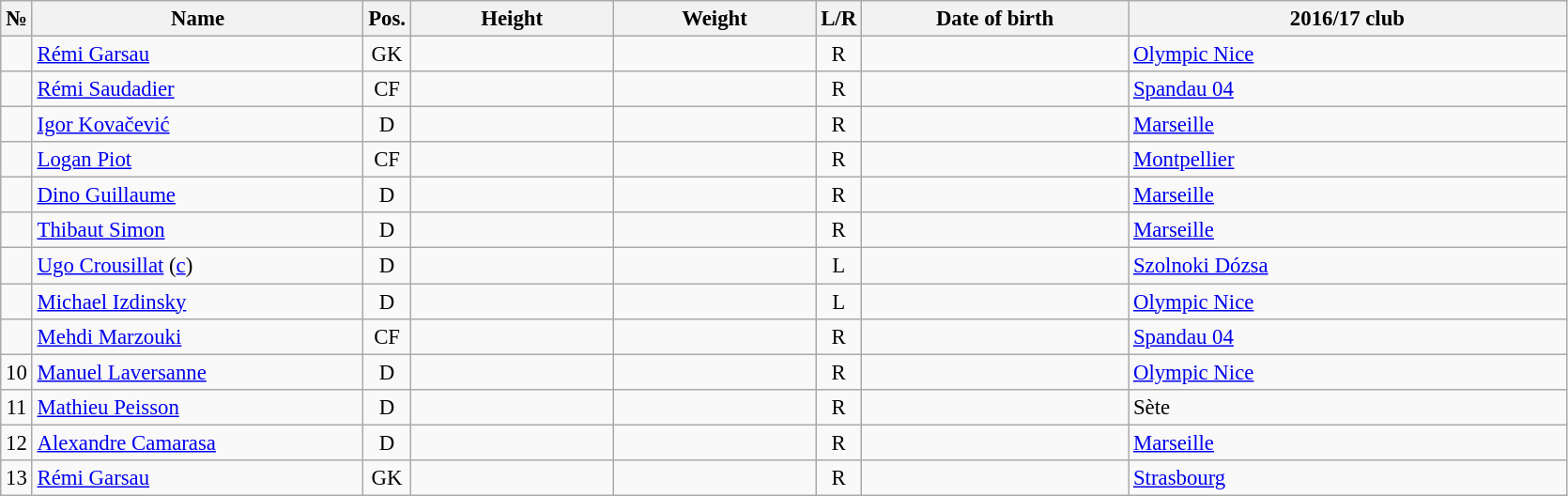<table class="wikitable sortable" style="font-size:95%; text-align:center;">
<tr>
<th>№</th>
<th style="width:15em">Name</th>
<th>Pos.</th>
<th style="width:9em">Height</th>
<th style="width:9em">Weight</th>
<th>L/R</th>
<th style="width:12em">Date of birth</th>
<th style="width:20em">2016/17 club</th>
</tr>
<tr>
<td></td>
<td style="text-align:left;"><a href='#'>Rémi Garsau</a></td>
<td>GK</td>
<td></td>
<td></td>
<td>R</td>
<td style="text-align:right;"></td>
<td style="text-align:left;"> <a href='#'>Olympic Nice</a></td>
</tr>
<tr>
<td></td>
<td style="text-align:left;"><a href='#'>Rémi Saudadier</a></td>
<td>CF</td>
<td></td>
<td></td>
<td>R</td>
<td style="text-align:right;"></td>
<td style="text-align:left;"> <a href='#'>Spandau 04</a></td>
</tr>
<tr>
<td></td>
<td style="text-align:left;"><a href='#'>Igor Kovačević</a></td>
<td>D</td>
<td></td>
<td></td>
<td>R</td>
<td style="text-align:right;"></td>
<td style="text-align:left;"> <a href='#'>Marseille</a></td>
</tr>
<tr>
<td></td>
<td style="text-align:left;"><a href='#'>Logan Piot</a></td>
<td>CF</td>
<td></td>
<td></td>
<td>R</td>
<td style="text-align:right;"></td>
<td style="text-align:left;"> <a href='#'>Montpellier</a></td>
</tr>
<tr>
<td></td>
<td style="text-align:left;"><a href='#'>Dino Guillaume</a></td>
<td>D</td>
<td></td>
<td></td>
<td>R</td>
<td style="text-align:right;"></td>
<td style="text-align:left;"> <a href='#'>Marseille</a></td>
</tr>
<tr>
<td></td>
<td style="text-align:left;"><a href='#'>Thibaut Simon</a></td>
<td>D</td>
<td></td>
<td></td>
<td>R</td>
<td style="text-align:right;"></td>
<td style="text-align:left;"> <a href='#'>Marseille</a></td>
</tr>
<tr>
<td></td>
<td style="text-align:left;"><a href='#'>Ugo Crousillat</a> (<a href='#'>c</a>)</td>
<td>D</td>
<td></td>
<td></td>
<td>L</td>
<td style="text-align:right;"></td>
<td style="text-align:left;"> <a href='#'>Szolnoki Dózsa</a></td>
</tr>
<tr>
<td></td>
<td style="text-align:left;"><a href='#'>Michael Izdinsky</a></td>
<td>D</td>
<td></td>
<td></td>
<td>L</td>
<td style="text-align:right;"></td>
<td style="text-align:left;"> <a href='#'>Olympic Nice</a></td>
</tr>
<tr>
<td></td>
<td style="text-align:left;"><a href='#'>Mehdi Marzouki</a></td>
<td>CF</td>
<td></td>
<td></td>
<td>R</td>
<td style="text-align:right;"></td>
<td style="text-align:left;"> <a href='#'>Spandau 04</a></td>
</tr>
<tr>
<td>10</td>
<td style="text-align:left;"><a href='#'>Manuel Laversanne</a></td>
<td>D</td>
<td></td>
<td></td>
<td>R</td>
<td style="text-align:right;"></td>
<td style="text-align:left;"> <a href='#'>Olympic Nice</a></td>
</tr>
<tr>
<td>11</td>
<td style="text-align:left;"><a href='#'>Mathieu Peisson</a></td>
<td>D</td>
<td></td>
<td></td>
<td>R</td>
<td style="text-align:right;"></td>
<td style="text-align:left;"> Sète</td>
</tr>
<tr>
<td>12</td>
<td style="text-align:left;"><a href='#'>Alexandre Camarasa</a></td>
<td>D</td>
<td></td>
<td></td>
<td>R</td>
<td style="text-align:right;"></td>
<td style="text-align:left;"> <a href='#'>Marseille</a></td>
</tr>
<tr>
<td>13</td>
<td style="text-align:left;"><a href='#'>Rémi Garsau</a></td>
<td>GK</td>
<td></td>
<td></td>
<td>R</td>
<td style="text-align:right;"></td>
<td style="text-align:left;"> <a href='#'>Strasbourg</a></td>
</tr>
</table>
